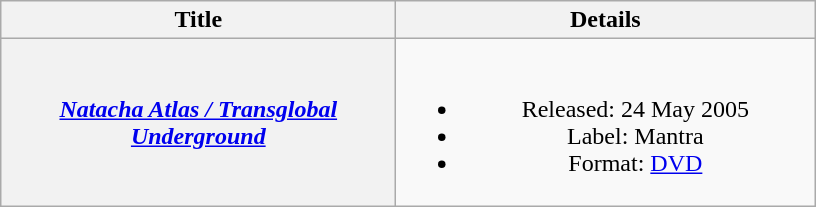<table class="wikitable plainrowheaders" style="text-align:center;">
<tr>
<th scope="col" style="width:16em;">Title</th>
<th scope="col" style="width:17em;">Details</th>
</tr>
<tr>
<th scope="row"><em><a href='#'>Natacha Atlas / Transglobal Underground</a></em></th>
<td><br><ul><li>Released: 24 May 2005 </li><li>Label: Mantra </li><li>Format: <a href='#'>DVD</a></li></ul></td>
</tr>
</table>
